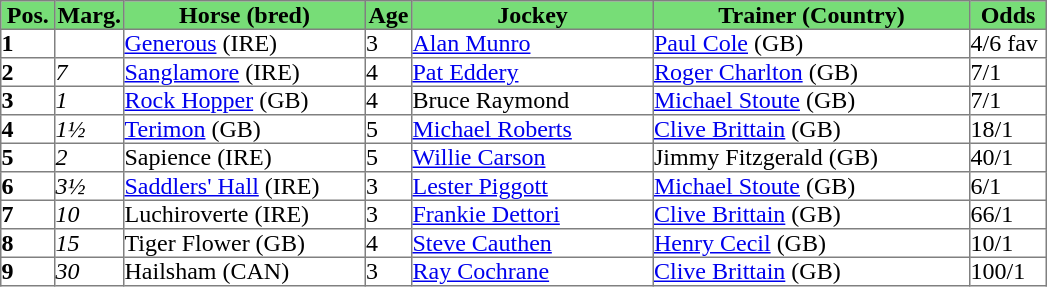<table class = "sortable" | border="1" cellpadding="0" style="border-collapse: collapse;">
<tr style="background:#7d7; text-align:center;">
<th style="width:35px;"><strong>Pos.</strong></th>
<th style="width:45px;"><strong>Marg.</strong></th>
<th style="width:160px;"><strong>Horse (bred)</strong></th>
<th style="width:30px;"><strong>Age</strong></th>
<th style="width:160px;"><strong>Jockey</strong></th>
<th style="width:210px;"><strong>Trainer (Country)</strong></th>
<th style="width:50px;"><strong>Odds</strong></th>
</tr>
<tr>
<td><strong>1</strong></td>
<td></td>
<td><a href='#'>Generous</a> (IRE)</td>
<td>3</td>
<td><a href='#'>Alan Munro</a></td>
<td><a href='#'>Paul Cole</a> (GB)</td>
<td>4/6 fav</td>
</tr>
<tr>
<td><strong>2</strong></td>
<td><em>7</em></td>
<td><a href='#'>Sanglamore</a> (IRE)</td>
<td>4</td>
<td><a href='#'>Pat Eddery</a></td>
<td><a href='#'>Roger Charlton</a> (GB)</td>
<td>7/1</td>
</tr>
<tr>
<td><strong>3</strong></td>
<td><em>1</em></td>
<td><a href='#'>Rock Hopper</a> (GB)</td>
<td>4</td>
<td>Bruce Raymond</td>
<td><a href='#'>Michael Stoute</a> (GB)</td>
<td>7/1</td>
</tr>
<tr>
<td><strong>4</strong></td>
<td><em>1½</em></td>
<td><a href='#'>Terimon</a> (GB)</td>
<td>5</td>
<td><a href='#'>Michael Roberts</a></td>
<td><a href='#'>Clive Brittain</a> (GB)</td>
<td>18/1</td>
</tr>
<tr>
<td><strong>5</strong></td>
<td><em>2</em></td>
<td>Sapience (IRE)</td>
<td>5</td>
<td><a href='#'>Willie Carson</a></td>
<td>Jimmy Fitzgerald (GB)</td>
<td>40/1</td>
</tr>
<tr>
<td><strong>6</strong></td>
<td><em>3½</em></td>
<td><a href='#'>Saddlers' Hall</a> (IRE)</td>
<td>3</td>
<td><a href='#'>Lester Piggott</a></td>
<td><a href='#'>Michael Stoute</a> (GB)</td>
<td>6/1</td>
</tr>
<tr>
<td><strong>7</strong></td>
<td><em>10</em></td>
<td>Luchiroverte (IRE)</td>
<td>3</td>
<td><a href='#'>Frankie Dettori</a></td>
<td><a href='#'>Clive Brittain</a> (GB)</td>
<td>66/1</td>
</tr>
<tr>
<td><strong>8</strong></td>
<td><em>15</em></td>
<td>Tiger Flower (GB)</td>
<td>4</td>
<td><a href='#'>Steve Cauthen</a></td>
<td><a href='#'>Henry Cecil</a> (GB)</td>
<td>10/1</td>
</tr>
<tr>
<td><strong>9</strong></td>
<td><em>30</em></td>
<td>Hailsham (CAN)</td>
<td>3</td>
<td><a href='#'>Ray Cochrane</a></td>
<td><a href='#'>Clive Brittain</a> (GB)</td>
<td>100/1</td>
</tr>
</table>
